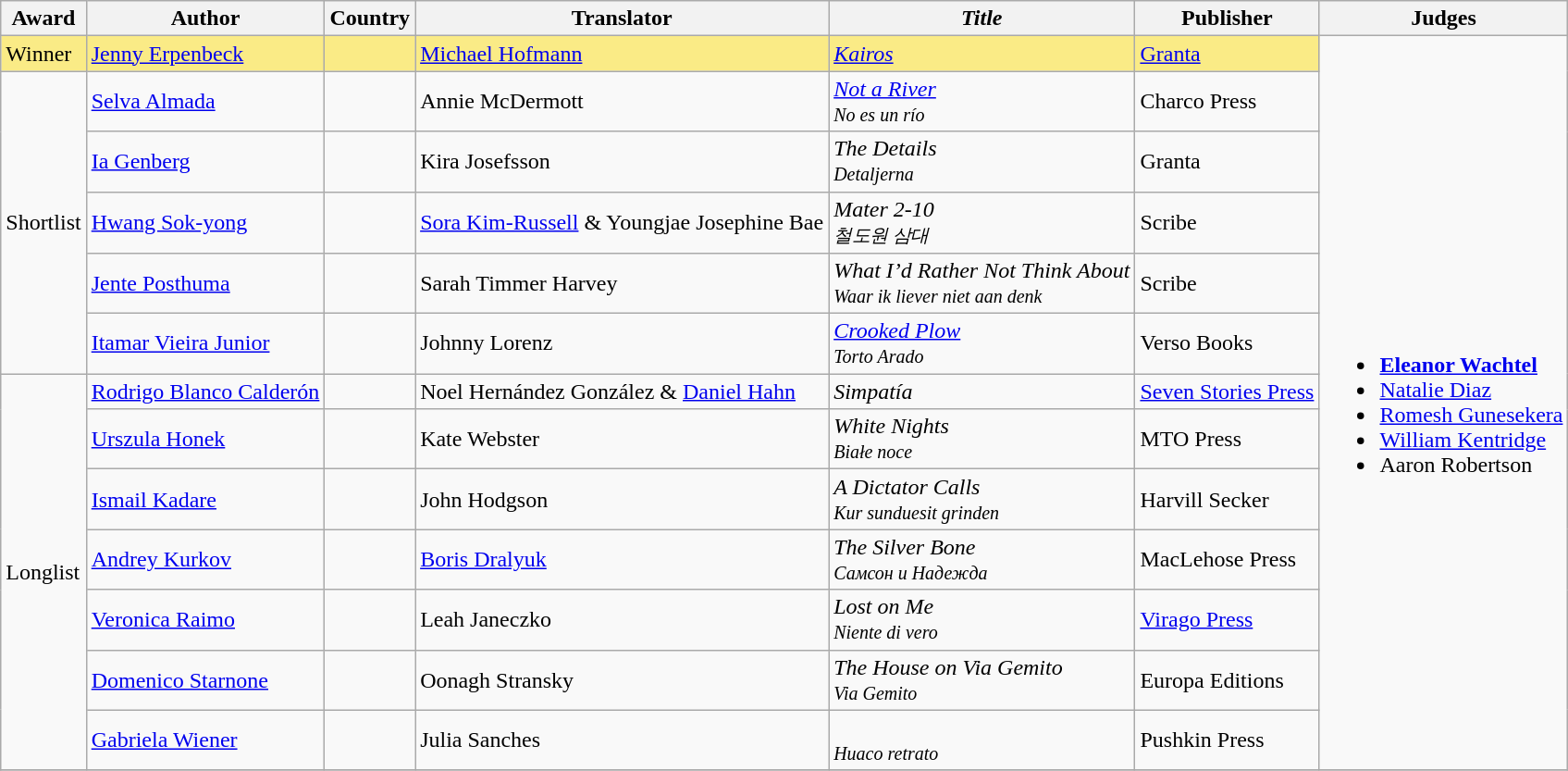<table class="sortable wikitable" width=%100>
<tr>
<th>Award</th>
<th><strong>Author</strong></th>
<th><strong>Country</strong></th>
<th><strong>Translator</strong></th>
<th><em>Title</em></th>
<th><strong>Publisher</strong></th>
<th>Judges</th>
</tr>
<tr>
<td style="background:#FAEB86; color:black">Winner</td>
<td style="background:#FAEB86; color:black"><a href='#'>Jenny Erpenbeck</a></td>
<td style="background:#FAEB86; color:black"></td>
<td style="background:#FAEB86; color:black"><a href='#'>Michael Hofmann</a></td>
<td style="background:#FAEB86; color:black"><em><a href='#'>Kairos</a></em></td>
<td style="background:#FAEB86; color:black"><a href='#'>Granta</a></td>
<td rowspan="13"><br><ul><li><strong><a href='#'>Eleanor Wachtel</a></strong></li><li><a href='#'>Natalie Diaz</a></li><li><a href='#'>Romesh Gunesekera</a></li><li><a href='#'>William Kentridge</a></li><li>Aaron Robertson</li></ul></td>
</tr>
<tr>
<td rowspan="5">Shortlist</td>
<td><a href='#'>Selva Almada</a></td>
<td></td>
<td>Annie McDermott</td>
<td><em><a href='#'>Not a River</a></em><br><small><em>No es un río</em></small></td>
<td>Charco Press</td>
</tr>
<tr>
<td><a href='#'>Ia Genberg</a></td>
<td></td>
<td>Kira Josefsson</td>
<td><em>The Details</em><br><small><em>Detaljerna</em></small></td>
<td>Granta</td>
</tr>
<tr>
<td><a href='#'>Hwang Sok-yong</a></td>
<td></td>
<td><a href='#'>Sora Kim-Russell</a> & Youngjae Josephine Bae</td>
<td><em>Mater 2-10</em><br><small><em>철도원 삼대</em></small></td>
<td>Scribe</td>
</tr>
<tr>
<td><a href='#'>Jente Posthuma</a></td>
<td></td>
<td>Sarah Timmer Harvey</td>
<td><em>What I’d Rather Not Think About</em><br><small><em>Waar ik liever niet aan denk</em></small></td>
<td>Scribe</td>
</tr>
<tr>
<td><a href='#'>Itamar Vieira Junior</a></td>
<td></td>
<td>Johnny Lorenz</td>
<td><em><a href='#'>Crooked Plow</a></em><br><small><em>Torto Arado</em></small></td>
<td>Verso Books</td>
</tr>
<tr>
<td rowspan="7">Longlist</td>
<td><a href='#'>Rodrigo Blanco Calderón</a></td>
<td></td>
<td>Noel Hernández González & <a href='#'>Daniel Hahn</a></td>
<td><em>Simpatía</em></td>
<td><a href='#'>Seven Stories Press</a></td>
</tr>
<tr>
<td><a href='#'>Urszula Honek</a></td>
<td></td>
<td>Kate Webster</td>
<td><em>White Nights</em><br><small><em>Białe noce</em></small></td>
<td>MTO Press</td>
</tr>
<tr>
<td><a href='#'>Ismail Kadare</a></td>
<td></td>
<td>John Hodgson</td>
<td><em>A Dictator Calls</em><br><small><em>Kur sunduesit grinden</em></small></td>
<td>Harvill Secker</td>
</tr>
<tr>
<td><a href='#'>Andrey Kurkov</a></td>
<td></td>
<td><a href='#'>Boris Dralyuk</a></td>
<td><em>The Silver Bone</em><br><small><em>Самсон и Надежда</em></small></td>
<td>MacLehose Press</td>
</tr>
<tr>
<td><a href='#'>Veronica Raimo</a></td>
<td></td>
<td>Leah Janeczko</td>
<td><em>Lost on Me</em><br><small><em>Niente di vero</em></small></td>
<td><a href='#'>Virago Press</a></td>
</tr>
<tr>
<td><a href='#'>Domenico Starnone</a></td>
<td></td>
<td>Oonagh Stransky</td>
<td><em>The House on Via Gemito</em><br><small><em>Via Gemito</em></small></td>
<td>Europa Editions</td>
</tr>
<tr>
<td><a href='#'>Gabriela Wiener</a></td>
<td></td>
<td>Julia Sanches</td>
<td><em></em><br><small><em>Huaco retrato</em></small></td>
<td>Pushkin Press</td>
</tr>
<tr>
</tr>
</table>
